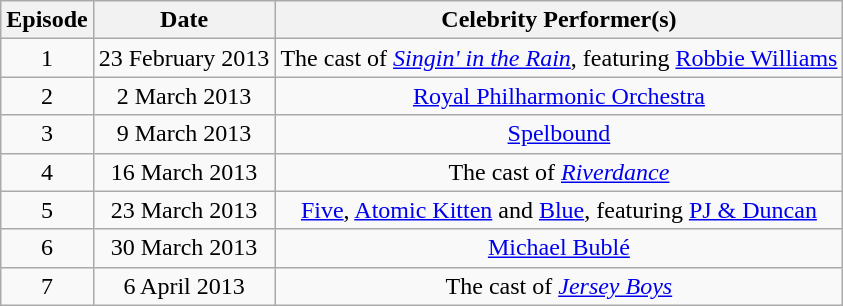<table class="wikitable" style="text-align:center">
<tr>
<th>Episode</th>
<th>Date</th>
<th>Celebrity Performer(s)</th>
</tr>
<tr>
<td>1</td>
<td>23 February 2013</td>
<td>The cast of <em><a href='#'>Singin' in the Rain</a></em>, featuring <a href='#'>Robbie Williams</a></td>
</tr>
<tr>
<td>2</td>
<td>2 March 2013</td>
<td><a href='#'>Royal Philharmonic Orchestra</a></td>
</tr>
<tr>
<td>3</td>
<td>9 March 2013</td>
<td><a href='#'>Spelbound</a></td>
</tr>
<tr>
<td>4</td>
<td>16 March 2013</td>
<td>The cast of <em><a href='#'>Riverdance</a></em></td>
</tr>
<tr>
<td>5</td>
<td>23 March 2013</td>
<td><a href='#'>Five</a>, <a href='#'>Atomic Kitten</a> and <a href='#'>Blue</a>, featuring <a href='#'>PJ & Duncan</a></td>
</tr>
<tr>
<td>6</td>
<td>30 March 2013</td>
<td><a href='#'>Michael Bublé</a></td>
</tr>
<tr>
<td>7</td>
<td>6 April 2013</td>
<td>The cast of <em><a href='#'>Jersey Boys</a></em></td>
</tr>
</table>
